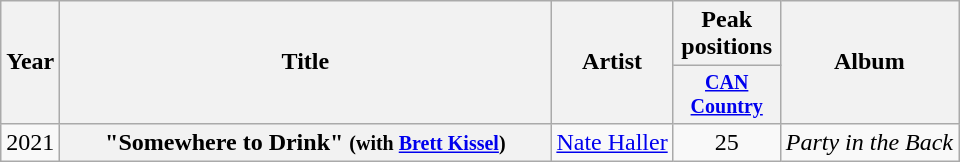<table class="wikitable plainrowheaders" style="text-align:center;">
<tr>
<th scope="col" rowspan="2">Year</th>
<th scope="col" rowspan="2" style="width:20em;">Title</th>
<th scope="col" rowspan="2">Artist</th>
<th scope="col">Peak positions</th>
<th scope="col" rowspan="2">Album</th>
</tr>
<tr style="font-size:smaller;">
<th scope="col" width="65"><a href='#'>CAN Country</a><br></th>
</tr>
<tr>
<td>2021</td>
<th scope="row">"Somewhere to Drink" <small>(with <a href='#'>Brett Kissel</a>)</small></th>
<td><a href='#'>Nate Haller</a></td>
<td>25</td>
<td align="left"><em>Party in the Back</em></td>
</tr>
</table>
